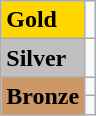<table class="wikitable">
<tr>
<td bgcolor="gold"><strong>Gold</strong></td>
<td></td>
</tr>
<tr>
<td bgcolor="silver"><strong>Silver</strong></td>
<td></td>
</tr>
<tr>
<td rowspan="2" bgcolor="#cc9966"><strong>Bronze</strong></td>
<td></td>
</tr>
<tr>
<td></td>
</tr>
</table>
